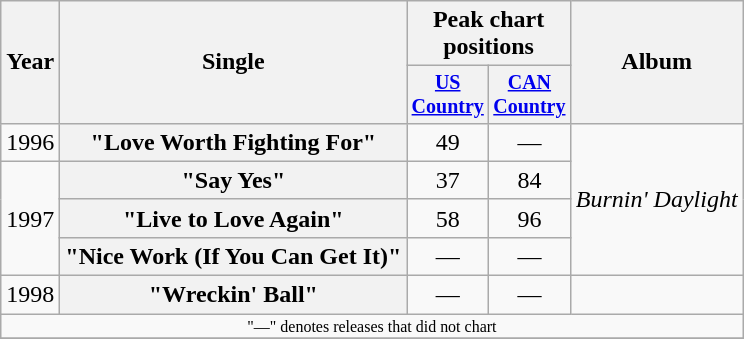<table class="wikitable plainrowheaders" style="text-align:center;">
<tr>
<th rowspan="2">Year</th>
<th rowspan="2" style="width:14em;">Single</th>
<th colspan="2">Peak chart<br>positions</th>
<th rowspan="2">Album</th>
</tr>
<tr style="font-size:smaller;">
<th width="45"><a href='#'>US Country</a></th>
<th width="45"><a href='#'>CAN Country</a></th>
</tr>
<tr>
<td>1996</td>
<th scope="row">"Love Worth Fighting For"</th>
<td>49</td>
<td>—</td>
<td align="left" rowspan="4"><em>Burnin' Daylight</em></td>
</tr>
<tr>
<td rowspan="3">1997</td>
<th scope="row">"Say Yes"</th>
<td>37</td>
<td>84</td>
</tr>
<tr>
<th scope="row">"Live to Love Again"</th>
<td>58</td>
<td>96</td>
</tr>
<tr>
<th scope="row">"Nice Work (If You Can Get It)"</th>
<td>—</td>
<td>—</td>
</tr>
<tr>
<td>1998</td>
<th scope="row">"Wreckin' Ball"</th>
<td>—</td>
<td>—</td>
<td></td>
</tr>
<tr>
<td colspan="5" style="font-size:8pt">"—" denotes releases that did not chart</td>
</tr>
<tr>
</tr>
</table>
